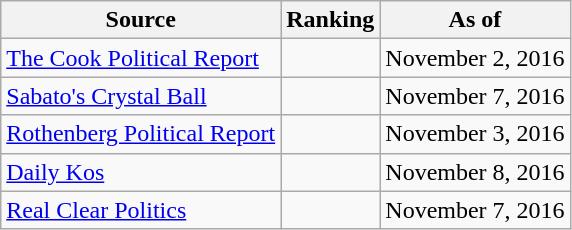<table class="wikitable" style="text-align:center">
<tr>
<th>Source</th>
<th>Ranking</th>
<th>As of</th>
</tr>
<tr>
<td align=left><a href='#'>The Cook Political Report</a></td>
<td></td>
<td>November 2, 2016</td>
</tr>
<tr>
<td align=left><a href='#'>Sabato's Crystal Ball</a></td>
<td></td>
<td>November 7, 2016</td>
</tr>
<tr>
<td align=left><a href='#'>Rothenberg Political Report</a></td>
<td></td>
<td>November 3, 2016</td>
</tr>
<tr>
<td align=left><a href='#'>Daily Kos</a></td>
<td></td>
<td>November 8, 2016</td>
</tr>
<tr>
<td align=left><a href='#'>Real Clear Politics</a></td>
<td></td>
<td>November 7, 2016</td>
</tr>
</table>
